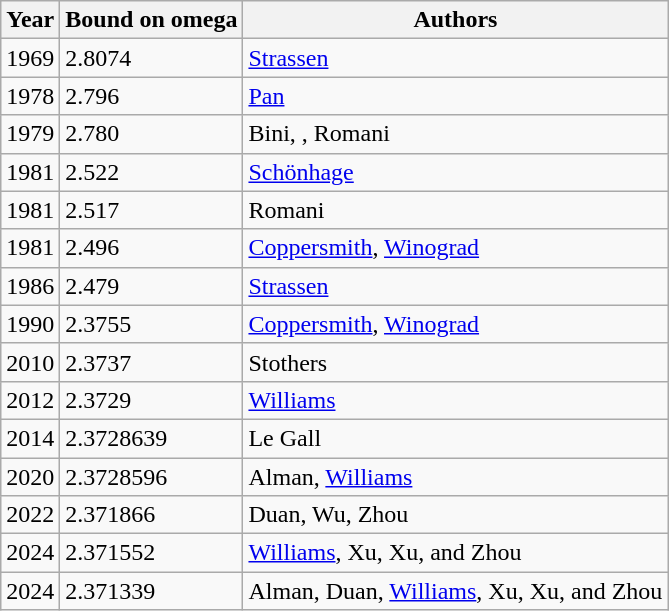<table class="wikitable floatright">
<tr>
<th>Year</th>
<th>Bound on omega</th>
<th>Authors</th>
</tr>
<tr>
<td>1969</td>
<td>2.8074</td>
<td><a href='#'>Strassen</a></td>
</tr>
<tr>
<td>1978</td>
<td>2.796</td>
<td><a href='#'>Pan</a></td>
</tr>
<tr>
<td>1979</td>
<td>2.780</td>
<td>Bini, , Romani</td>
</tr>
<tr>
<td>1981</td>
<td>2.522</td>
<td><a href='#'>Schönhage</a></td>
</tr>
<tr>
<td>1981</td>
<td>2.517</td>
<td>Romani</td>
</tr>
<tr>
<td>1981</td>
<td>2.496</td>
<td><a href='#'>Coppersmith</a>, <a href='#'>Winograd</a></td>
</tr>
<tr>
<td>1986</td>
<td>2.479</td>
<td><a href='#'>Strassen</a></td>
</tr>
<tr>
<td>1990</td>
<td>2.3755</td>
<td><a href='#'>Coppersmith</a>, <a href='#'>Winograd</a></td>
</tr>
<tr>
<td>2010</td>
<td>2.3737</td>
<td>Stothers</td>
</tr>
<tr>
<td>2012</td>
<td>2.3729</td>
<td><a href='#'>Williams</a></td>
</tr>
<tr>
<td>2014</td>
<td>2.3728639</td>
<td>Le Gall</td>
</tr>
<tr>
<td>2020</td>
<td>2.3728596</td>
<td>Alman, <a href='#'>Williams</a></td>
</tr>
<tr>
<td>2022</td>
<td>2.371866</td>
<td>Duan, Wu, Zhou</td>
</tr>
<tr>
<td>2024</td>
<td>2.371552</td>
<td><a href='#'>Williams</a>, Xu, Xu, and Zhou</td>
</tr>
<tr>
<td>2024</td>
<td>2.371339</td>
<td>Alman, Duan, <a href='#'>Williams</a>, Xu, Xu, and Zhou</td>
</tr>
</table>
